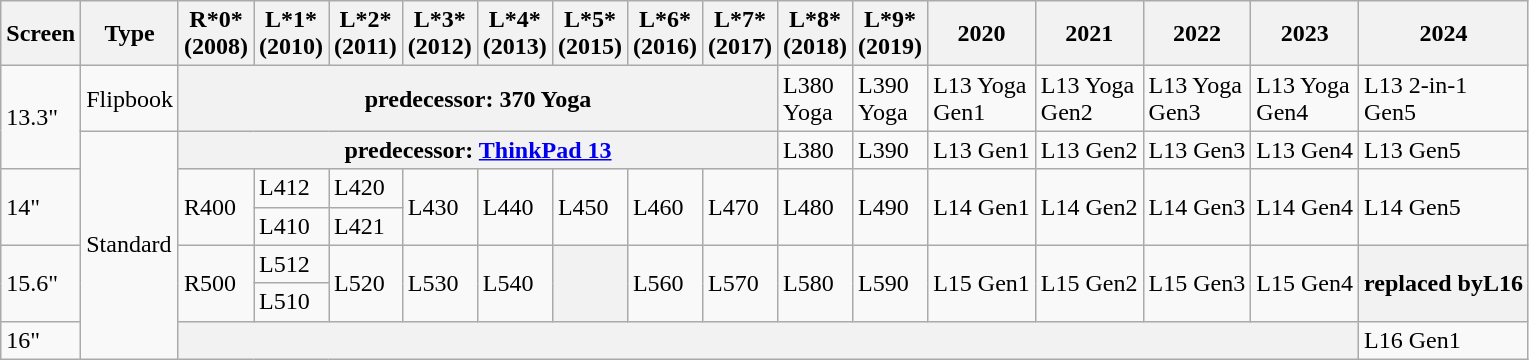<table class="wikitable mw-collapsible mw-collapsed" style="min-width: 72%;">
<tr>
<th>Screen</th>
<th>Type</th>
<th>R*0* <br>(2008)</th>
<th>L*1* <br>(2010)</th>
<th>L*2* <br>(2011)</th>
<th>L*3* <br>(2012)</th>
<th>L*4* <br>(2013)</th>
<th>L*5* <br>(2015)</th>
<th>L*6* <br>(2016)</th>
<th>L*7* <br>(2017)</th>
<th>L*8* <br>(2018)</th>
<th>L*9* <br>(2019)</th>
<th>2020</th>
<th>2021</th>
<th>2022</th>
<th>2023</th>
<th>2024</th>
</tr>
<tr>
<td rowspan="2">13.3"</td>
<td>Flipbook</td>
<th colspan="8">predecessor: 370 Yoga</th>
<td>L380<br>Yoga</td>
<td>L390<br>Yoga</td>
<td>L13 Yoga<br>Gen1</td>
<td>L13 Yoga<br>Gen2</td>
<td>L13 Yoga<br>Gen3</td>
<td>L13 Yoga<br>Gen4</td>
<td>L13 2-in-1<br>Gen5</td>
</tr>
<tr>
<td rowspan="6">Standard</td>
<th colspan="8">predecessor: <a href='#'>ThinkPad 13</a></th>
<td>L380</td>
<td>L390</td>
<td>L13 Gen1</td>
<td>L13 Gen2</td>
<td>L13 Gen3</td>
<td>L13 Gen4</td>
<td>L13 Gen5</td>
</tr>
<tr>
<td rowspan="2">14"</td>
<td rowspan="2">R400</td>
<td>L412</td>
<td>L420</td>
<td rowspan="2">L430</td>
<td rowspan="2">L440</td>
<td rowspan="2">L450</td>
<td rowspan="2">L460</td>
<td rowspan="2">L470</td>
<td rowspan="2">L480</td>
<td rowspan="2">L490</td>
<td rowspan="2">L14 Gen1</td>
<td rowspan="2">L14 Gen2</td>
<td rowspan="2">L14 Gen3</td>
<td rowspan="2">L14 Gen4</td>
<td rowspan="2">L14 Gen5</td>
</tr>
<tr>
<td>L410</td>
<td>L421</td>
</tr>
<tr>
<td rowspan="2">15.6"</td>
<td rowspan="2">R500</td>
<td>L512</td>
<td rowspan="2">L520</td>
<td rowspan="2">L530</td>
<td rowspan="2">L540</td>
<th rowspan="2"></th>
<td rowspan="2">L560</td>
<td rowspan="2">L570</td>
<td rowspan="2">L580</td>
<td rowspan="2">L590</td>
<td rowspan="2">L15 Gen1</td>
<td rowspan="2">L15 Gen2</td>
<td rowspan="2">L15 Gen3</td>
<td rowspan="2">L15 Gen4</td>
<th rowspan="2">replaced byL16</th>
</tr>
<tr>
<td>L510</td>
</tr>
<tr>
<td>16"</td>
<th colspan="14"></th>
<td>L16 Gen1</td>
</tr>
</table>
